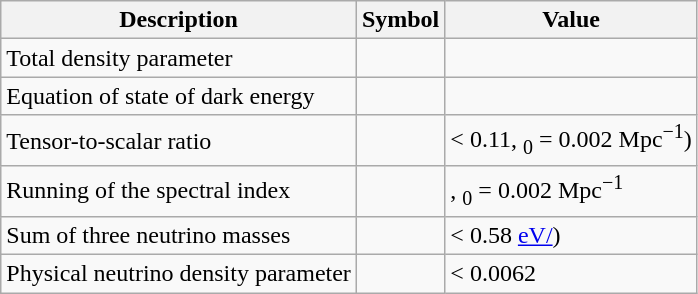<table class="wikitable floatright">
<tr>
<th>Description</th>
<th>Symbol</th>
<th>Value</th>
</tr>
<tr>
<td>Total density parameter</td>
<td align="center"></td>
<td></td>
</tr>
<tr>
<td>Equation of state of dark energy</td>
<td align="center"></td>
<td></td>
</tr>
<tr>
<td>Tensor-to-scalar ratio</td>
<td align="center"></td>
<td>< 0.11, <sub>0</sub> = 0.002 Mpc<sup>−1</sup>)</td>
</tr>
<tr>
<td>Running of the spectral index</td>
<td align="center"></td>
<td>, <sub>0</sub> = 0.002 Mpc<sup>−1</sup></td>
</tr>
<tr>
<td>Sum of three neutrino masses</td>
<td align="center"></td>
<td>< 0.58 <a href='#'>eV/</a>)</td>
</tr>
<tr>
<td>Physical neutrino density parameter</td>
<td align="center"></td>
<td>< 0.0062</td>
</tr>
</table>
